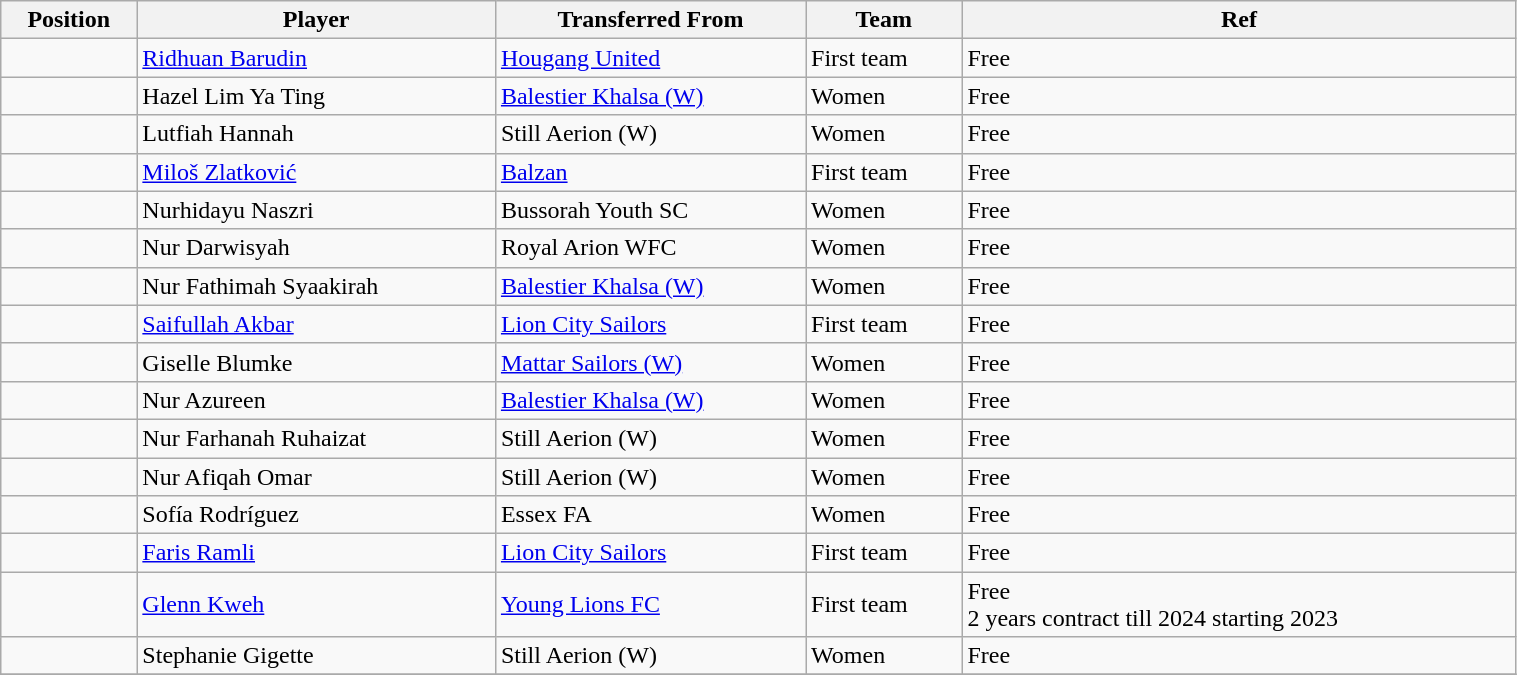<table class="wikitable sortable" style="width:80%; text-align:center; font-size:100%; text-align:left;">
<tr>
<th><strong>Position</strong></th>
<th><strong>Player</strong></th>
<th><strong>Transferred From</strong></th>
<th><strong>Team</strong></th>
<th><strong>Ref</strong></th>
</tr>
<tr>
<td></td>
<td> <a href='#'>Ridhuan Barudin</a></td>
<td> <a href='#'>Hougang United</a></td>
<td>First team</td>
<td>Free </td>
</tr>
<tr>
<td></td>
<td> Hazel Lim Ya Ting</td>
<td> <a href='#'>Balestier Khalsa (W)</a></td>
<td>Women</td>
<td>Free</td>
</tr>
<tr>
<td></td>
<td> Lutfiah Hannah</td>
<td> Still Aerion (W)</td>
<td>Women</td>
<td>Free</td>
</tr>
<tr>
<td></td>
<td> <a href='#'>Miloš Zlatković</a></td>
<td> <a href='#'>Balzan</a></td>
<td>First team</td>
<td>Free </td>
</tr>
<tr>
<td></td>
<td> Nurhidayu Naszri</td>
<td> Bussorah Youth SC</td>
<td>Women</td>
<td>Free</td>
</tr>
<tr>
<td></td>
<td> Nur Darwisyah</td>
<td> Royal Arion WFC</td>
<td>Women</td>
<td>Free</td>
</tr>
<tr>
<td></td>
<td> Nur Fathimah Syaakirah</td>
<td> <a href='#'>Balestier Khalsa (W)</a></td>
<td>Women</td>
<td>Free</td>
</tr>
<tr>
<td></td>
<td> <a href='#'>Saifullah Akbar</a></td>
<td> <a href='#'>Lion City Sailors</a></td>
<td>First team</td>
<td>Free </td>
</tr>
<tr>
<td></td>
<td> Giselle Blumke</td>
<td> <a href='#'>Mattar Sailors (W)</a></td>
<td>Women</td>
<td>Free</td>
</tr>
<tr>
<td></td>
<td> Nur Azureen</td>
<td> <a href='#'>Balestier Khalsa (W)</a></td>
<td>Women</td>
<td>Free</td>
</tr>
<tr>
<td></td>
<td> Nur Farhanah Ruhaizat</td>
<td> Still Aerion (W)</td>
<td>Women</td>
<td>Free</td>
</tr>
<tr>
<td></td>
<td> Nur Afiqah Omar</td>
<td> Still Aerion (W)</td>
<td>Women</td>
<td>Free</td>
</tr>
<tr>
<td></td>
<td> Sofía Rodríguez</td>
<td> Essex FA</td>
<td>Women</td>
<td>Free</td>
</tr>
<tr>
<td></td>
<td> <a href='#'>Faris Ramli</a></td>
<td> <a href='#'>Lion City Sailors</a></td>
<td>First team</td>
<td>Free </td>
</tr>
<tr>
<td></td>
<td> <a href='#'>Glenn Kweh</a></td>
<td> <a href='#'>Young Lions FC</a></td>
<td>First team</td>
<td>Free <br> 2 years contract till 2024 starting 2023 <br>  </td>
</tr>
<tr>
<td></td>
<td> Stephanie Gigette</td>
<td> Still Aerion (W)</td>
<td>Women</td>
<td>Free</td>
</tr>
<tr>
</tr>
</table>
